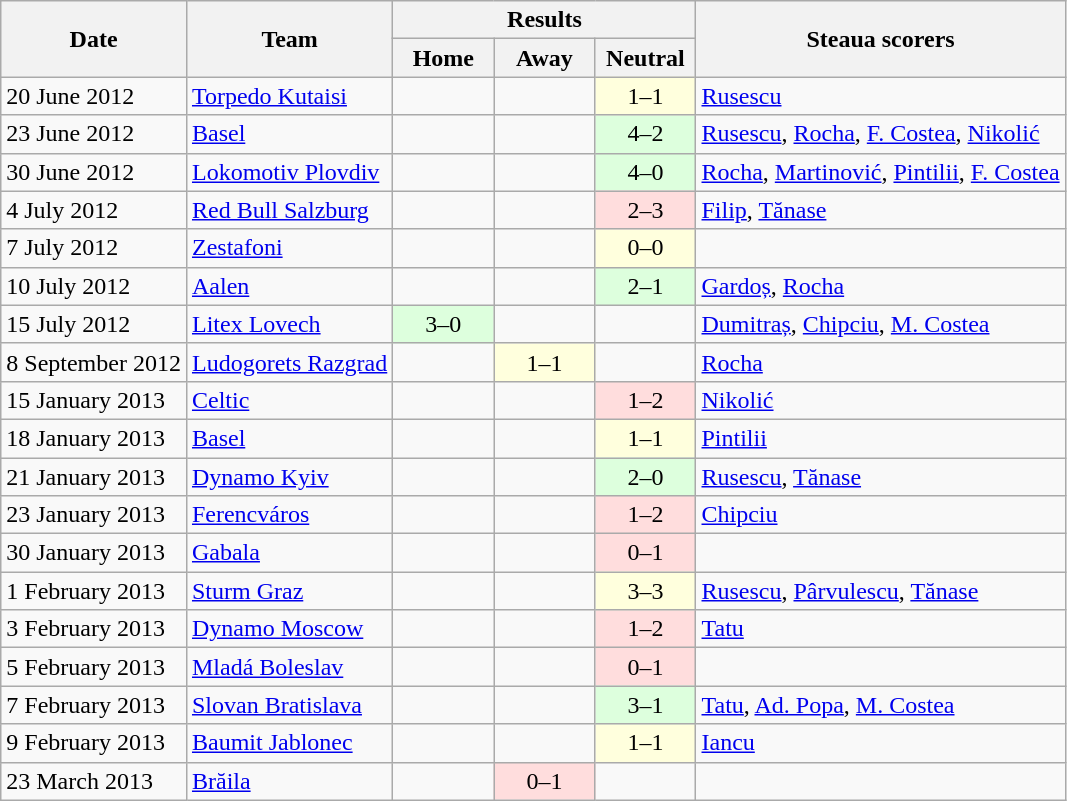<table class="wikitable" style="text-align:center">
<tr>
<th rowspan=2>Date</th>
<th rowspan=2>Team</th>
<th colspan=3>Results</th>
<th rowspan=2>Steaua scorers</th>
</tr>
<tr>
<th width=60>Home</th>
<th width=60>Away</th>
<th width=60>Neutral</th>
</tr>
<tr>
<td align=left>20 June 2012</td>
<td align=left> <a href='#'>Torpedo Kutaisi</a></td>
<td></td>
<td></td>
<td style="background:#ffd;">1–1</td>
<td align=left> <a href='#'>Rusescu</a></td>
</tr>
<tr>
<td align=left>23 June 2012</td>
<td align=left> <a href='#'>Basel</a></td>
<td></td>
<td></td>
<td style="background:#dfd;">4–2</td>
<td align=left> <a href='#'>Rusescu</a>,  <a href='#'>Rocha</a>,  <a href='#'>F. Costea</a>,  <a href='#'>Nikolić</a></td>
</tr>
<tr>
<td align=left>30 June 2012</td>
<td align=left> <a href='#'>Lokomotiv Plovdiv</a></td>
<td></td>
<td></td>
<td style="background:#dfd;">4–0</td>
<td align=left> <a href='#'>Rocha</a>,  <a href='#'>Martinović</a>,  <a href='#'>Pintilii</a>,  <a href='#'>F. Costea</a></td>
</tr>
<tr>
<td align=left>4 July 2012</td>
<td align=left> <a href='#'>Red Bull Salzburg</a></td>
<td></td>
<td></td>
<td style="background:#fdd;">2–3</td>
<td align=left> <a href='#'>Filip</a>,  <a href='#'>Tănase</a></td>
</tr>
<tr>
<td align=left>7 July 2012</td>
<td align=left> <a href='#'>Zestafoni</a></td>
<td></td>
<td></td>
<td style="background:#ffd;">0–0</td>
<td></td>
</tr>
<tr>
<td align=left>10 July 2012</td>
<td align=left> <a href='#'>Aalen</a></td>
<td></td>
<td></td>
<td style="background:#dfd;">2–1</td>
<td align=left> <a href='#'>Gardoș</a>,  <a href='#'>Rocha</a></td>
</tr>
<tr>
<td align=left>15 July 2012</td>
<td align=left> <a href='#'>Litex Lovech</a></td>
<td style="background:#dfd;">3–0</td>
<td></td>
<td></td>
<td align=left> <a href='#'>Dumitraș</a>,  <a href='#'>Chipciu</a>,  <a href='#'>M. Costea</a></td>
</tr>
<tr>
<td align=left>8 September 2012</td>
<td align=left> <a href='#'>Ludogorets Razgrad</a></td>
<td></td>
<td style="background:#ffd;">1–1</td>
<td></td>
<td align=left> <a href='#'>Rocha</a></td>
</tr>
<tr>
<td align=left>15 January 2013</td>
<td align=left> <a href='#'>Celtic</a></td>
<td></td>
<td></td>
<td style="background:#fdd;">1–2</td>
<td align=left> <a href='#'>Nikolić</a></td>
</tr>
<tr>
<td align=left>18 January 2013</td>
<td align=left> <a href='#'>Basel</a></td>
<td></td>
<td></td>
<td style="background:#ffd;">1–1</td>
<td align=left> <a href='#'>Pintilii</a></td>
</tr>
<tr>
<td align=left>21 January 2013</td>
<td align=left> <a href='#'>Dynamo Kyiv</a></td>
<td></td>
<td></td>
<td style="background:#dfd;">2–0</td>
<td align=left> <a href='#'>Rusescu</a>,  <a href='#'>Tănase</a></td>
</tr>
<tr>
<td align=left>23 January 2013</td>
<td align=left> <a href='#'>Ferencváros</a></td>
<td></td>
<td></td>
<td style="background:#fdd;">1–2</td>
<td align=left> <a href='#'>Chipciu</a></td>
</tr>
<tr>
<td align=left>30 January 2013</td>
<td align=left> <a href='#'>Gabala</a></td>
<td></td>
<td></td>
<td style="background:#fdd;">0–1</td>
<td align=left></td>
</tr>
<tr>
<td align=left>1 February 2013</td>
<td align=left> <a href='#'>Sturm Graz</a></td>
<td></td>
<td></td>
<td style="background:#ffd;">3–3</td>
<td align=left> <a href='#'>Rusescu</a>,  <a href='#'>Pârvulescu</a>,  <a href='#'>Tănase</a></td>
</tr>
<tr>
<td align=left>3 February 2013</td>
<td align=left> <a href='#'>Dynamo Moscow</a></td>
<td></td>
<td></td>
<td style="background:#fdd;">1–2</td>
<td align=left> <a href='#'>Tatu</a></td>
</tr>
<tr>
<td align=left>5 February 2013</td>
<td align=left> <a href='#'>Mladá Boleslav</a></td>
<td></td>
<td></td>
<td style="background:#fdd;">0–1</td>
<td align=left></td>
</tr>
<tr>
<td align=left>7 February 2013</td>
<td align=left> <a href='#'>Slovan Bratislava</a></td>
<td></td>
<td></td>
<td style="background:#dfd;">3–1</td>
<td align=left> <a href='#'>Tatu</a>,  <a href='#'>Ad. Popa</a>,  <a href='#'>M. Costea</a></td>
</tr>
<tr>
<td align=left>9 February 2013</td>
<td align=left> <a href='#'>Baumit Jablonec</a></td>
<td></td>
<td></td>
<td style="background:#ffd;">1–1</td>
<td align=left> <a href='#'>Iancu</a></td>
</tr>
<tr>
<td align=left>23 March 2013</td>
<td align=left> <a href='#'>Brăila</a></td>
<td></td>
<td style="background:#fdd;">0–1</td>
<td></td>
<td align=left></td>
</tr>
</table>
